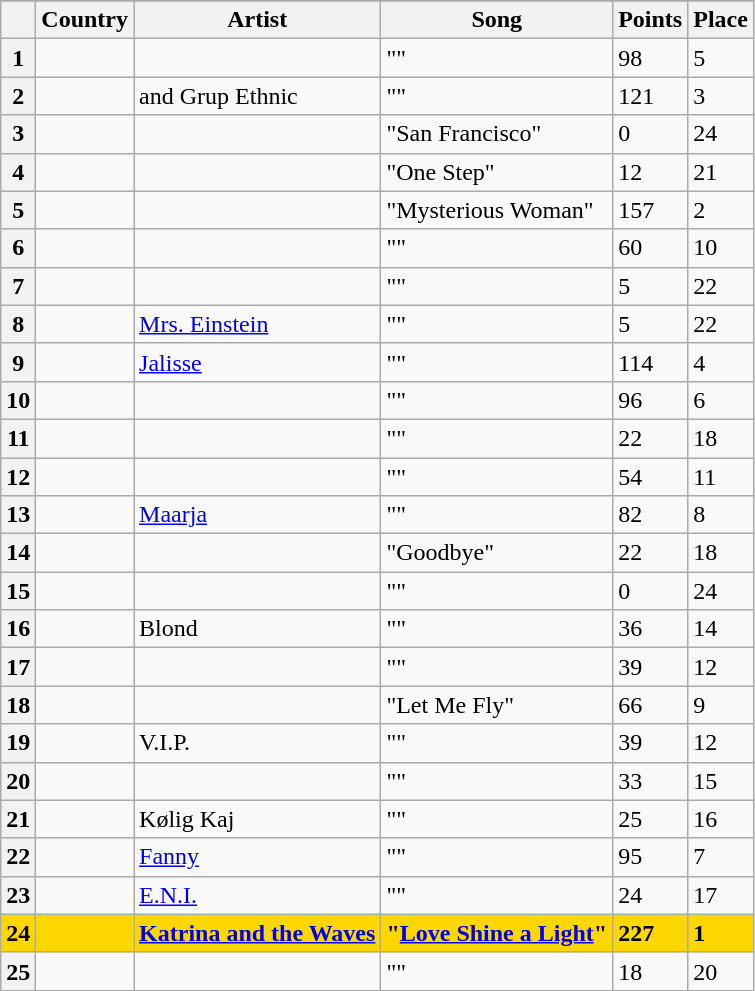<table class="sortable wikitable plainrowheaders">
<tr>
</tr>
<tr>
<th scope="col"></th>
<th scope="col">Country</th>
<th scope="col">Artist</th>
<th scope="col">Song</th>
<th scope="col">Points</th>
<th scope="col">Place</th>
</tr>
<tr>
<th scope="row" style="text-align:center;">1</th>
<td></td>
<td></td>
<td>""</td>
<td>98</td>
<td>5</td>
</tr>
<tr>
<th scope="row" style="text-align:center;">2</th>
<td></td>
<td> and Grup Ethnic</td>
<td>""</td>
<td>121</td>
<td>3</td>
</tr>
<tr>
<th scope="row" style="text-align:center;">3</th>
<td></td>
<td></td>
<td>"San Francisco"</td>
<td>0</td>
<td>24</td>
</tr>
<tr>
<th scope="row" style="text-align:center;">4</th>
<td></td>
<td></td>
<td>"One Step"</td>
<td>12</td>
<td>21</td>
</tr>
<tr>
<th scope="row" style="text-align:center;">5</th>
<td></td>
<td></td>
<td>"Mysterious Woman"</td>
<td>157</td>
<td>2</td>
</tr>
<tr>
<th scope="row" style="text-align:center;">6</th>
<td></td>
<td></td>
<td>""</td>
<td>60</td>
<td>10</td>
</tr>
<tr>
<th scope="row" style="text-align:center;">7</th>
<td></td>
<td></td>
<td>""</td>
<td>5</td>
<td>22</td>
</tr>
<tr>
<th scope="row" style="text-align:center;">8</th>
<td></td>
<td><a href='#'>Mrs. Einstein</a></td>
<td>""</td>
<td>5</td>
<td>22</td>
</tr>
<tr>
<th scope="row" style="text-align:center;">9</th>
<td></td>
<td><a href='#'>Jalisse</a></td>
<td>""</td>
<td>114</td>
<td>4</td>
</tr>
<tr>
<th scope="row" style="text-align:center;">10</th>
<td></td>
<td></td>
<td>""</td>
<td>96</td>
<td>6</td>
</tr>
<tr>
<th scope="row" style="text-align:center;">11</th>
<td></td>
<td></td>
<td>""</td>
<td>22</td>
<td>18</td>
</tr>
<tr>
<th scope="row" style="text-align:center;">12</th>
<td></td>
<td></td>
<td>""</td>
<td>54</td>
<td>11</td>
</tr>
<tr>
<th scope="row" style="text-align:center;">13</th>
<td></td>
<td><a href='#'>Maarja</a></td>
<td>""</td>
<td>82</td>
<td>8</td>
</tr>
<tr>
<th scope="row" style="text-align:center;">14</th>
<td></td>
<td></td>
<td>"Goodbye"</td>
<td>22</td>
<td>18</td>
</tr>
<tr>
<th scope="row" style="text-align:center;">15</th>
<td></td>
<td></td>
<td>""</td>
<td>0</td>
<td>24</td>
</tr>
<tr>
<th scope="row" style="text-align:center;">16</th>
<td></td>
<td>Blond</td>
<td>""</td>
<td>36</td>
<td>14</td>
</tr>
<tr>
<th scope="row" style="text-align:center;">17</th>
<td></td>
<td></td>
<td>""</td>
<td>39</td>
<td>12</td>
</tr>
<tr>
<th scope="row" style="text-align:center;">18</th>
<td></td>
<td></td>
<td>"Let Me Fly"</td>
<td>66</td>
<td>9</td>
</tr>
<tr>
<th scope="row" style="text-align:center;">19</th>
<td></td>
<td>V.I.P.</td>
<td>""</td>
<td>39</td>
<td>12</td>
</tr>
<tr>
<th scope="row" style="text-align:center;">20</th>
<td></td>
<td></td>
<td>""</td>
<td>33</td>
<td>15</td>
</tr>
<tr>
<th scope="row" style="text-align:center;">21</th>
<td></td>
<td>Kølig Kaj</td>
<td>""</td>
<td>25</td>
<td>16</td>
</tr>
<tr>
<th scope="row" style="text-align:center;">22</th>
<td></td>
<td><a href='#'>Fanny</a></td>
<td>""</td>
<td>95</td>
<td>7</td>
</tr>
<tr>
<th scope="row" style="text-align:center;">23</th>
<td></td>
<td data-sort-value="ENI"><a href='#'>E.N.I.</a></td>
<td>""</td>
<td>24</td>
<td>17</td>
</tr>
<tr style="font-weight:bold; background:gold;">
<th scope="row" style="text-align:center; font-weight:bold; background:gold;">24</th>
<td></td>
<td><a href='#'>Katrina and the Waves</a></td>
<td>"<a href='#'>Love Shine a Light</a>"</td>
<td>227</td>
<td>1</td>
</tr>
<tr>
<th scope="row" style="text-align:center;">25</th>
<td></td>
<td></td>
<td>""</td>
<td>18</td>
<td>20</td>
</tr>
</table>
